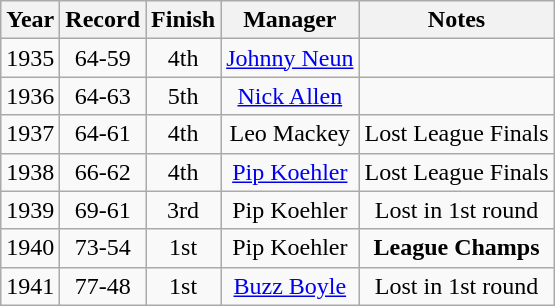<table class="wikitable">
<tr>
<th>Year</th>
<th>Record</th>
<th>Finish</th>
<th>Manager</th>
<th>Notes</th>
</tr>
<tr align=center>
<td>1935</td>
<td>64-59</td>
<td>4th</td>
<td><a href='#'>Johnny Neun</a></td>
<td></td>
</tr>
<tr align=center>
<td>1936</td>
<td>64-63</td>
<td>5th</td>
<td><a href='#'>Nick Allen</a></td>
<td></td>
</tr>
<tr align=center>
<td>1937</td>
<td>64-61</td>
<td>4th</td>
<td>Leo Mackey</td>
<td>Lost League Finals</td>
</tr>
<tr align=center>
<td>1938</td>
<td>66-62</td>
<td>4th</td>
<td><a href='#'>Pip Koehler</a></td>
<td>Lost League Finals</td>
</tr>
<tr align=center>
<td>1939</td>
<td>69-61</td>
<td>3rd</td>
<td>Pip Koehler</td>
<td>Lost in 1st round</td>
</tr>
<tr align=center>
<td>1940</td>
<td>73-54</td>
<td>1st</td>
<td>Pip Koehler</td>
<td><strong>League Champs</strong></td>
</tr>
<tr align=center>
<td>1941</td>
<td>77-48</td>
<td>1st</td>
<td><a href='#'>Buzz Boyle</a></td>
<td>Lost in 1st round</td>
</tr>
</table>
